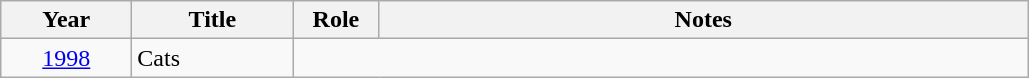<table class="wikitable">
<tr>
<th width="80">Year</th>
<th style="width:100px;">Title</th>
<th width="50">Role</th>
<th style="width:425px;">Notes</th>
</tr>
<tr>
<td style="text-align:center;"><a href='#'>1998</a></td>
<td>Cats</td>
</tr>
</table>
